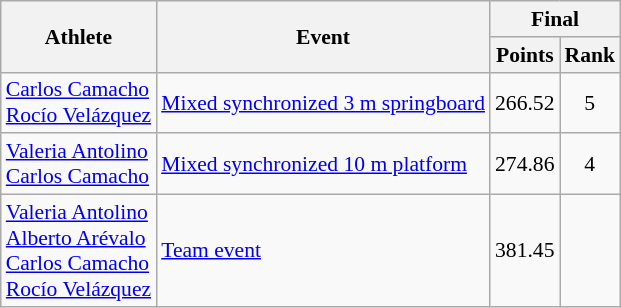<table class="wikitable" style="text-align: center; font-size:90%">
<tr>
<th rowspan="2">Athlete</th>
<th rowspan="2">Event</th>
<th colspan="2">Final</th>
</tr>
<tr>
<th>Points</th>
<th>Rank</th>
</tr>
<tr>
<td align="left"><a href='#'>Carlos Camacho</a><br><a href='#'>Rocío Velázquez</a></td>
<td align="left"><a href='#'>Mixed synchronized 3 m springboard</a></td>
<td>266.52</td>
<td>5</td>
</tr>
<tr>
<td align="left"><a href='#'>Valeria Antolino</a><br><a href='#'>Carlos Camacho</a></td>
<td align="left"><a href='#'>Mixed synchronized 10 m platform</a></td>
<td>274.86</td>
<td>4</td>
</tr>
<tr>
<td align="left"><a href='#'>Valeria Antolino</a><br><a href='#'>Alberto Arévalo</a><br><a href='#'>Carlos Camacho</a><br><a href='#'>Rocío Velázquez</a></td>
<td align="left"><a href='#'>Team event</a></td>
<td>381.45</td>
<td></td>
</tr>
</table>
